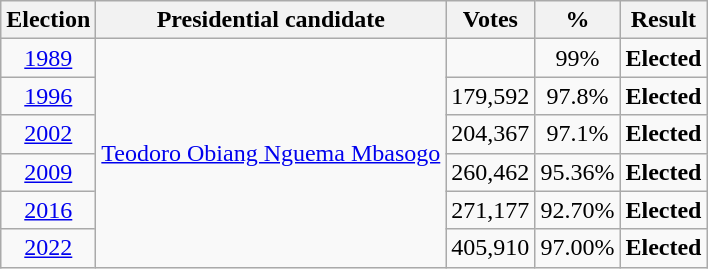<table class=wikitable style=text-align:center>
<tr>
<th>Election</th>
<th>Presidential candidate</th>
<th>Votes</th>
<th>%</th>
<th>Result</th>
</tr>
<tr>
<td><a href='#'>1989</a></td>
<td rowspan="6"><a href='#'>Teodoro Obiang Nguema Mbasogo</a></td>
<td></td>
<td>99%</td>
<td><strong>Elected</strong> </td>
</tr>
<tr>
<td><a href='#'>1996</a></td>
<td>179,592</td>
<td>97.8%</td>
<td><strong>Elected</strong> </td>
</tr>
<tr>
<td><a href='#'>2002</a></td>
<td>204,367</td>
<td>97.1%</td>
<td><strong>Elected</strong> </td>
</tr>
<tr>
<td><a href='#'>2009</a></td>
<td>260,462</td>
<td>95.36%</td>
<td><strong>Elected</strong> </td>
</tr>
<tr>
<td><a href='#'>2016</a></td>
<td>271,177</td>
<td>92.70%</td>
<td><strong>Elected</strong> </td>
</tr>
<tr>
<td><a href='#'>2022</a></td>
<td>405,910</td>
<td>97.00%</td>
<td><strong>Elected</strong> </td>
</tr>
</table>
